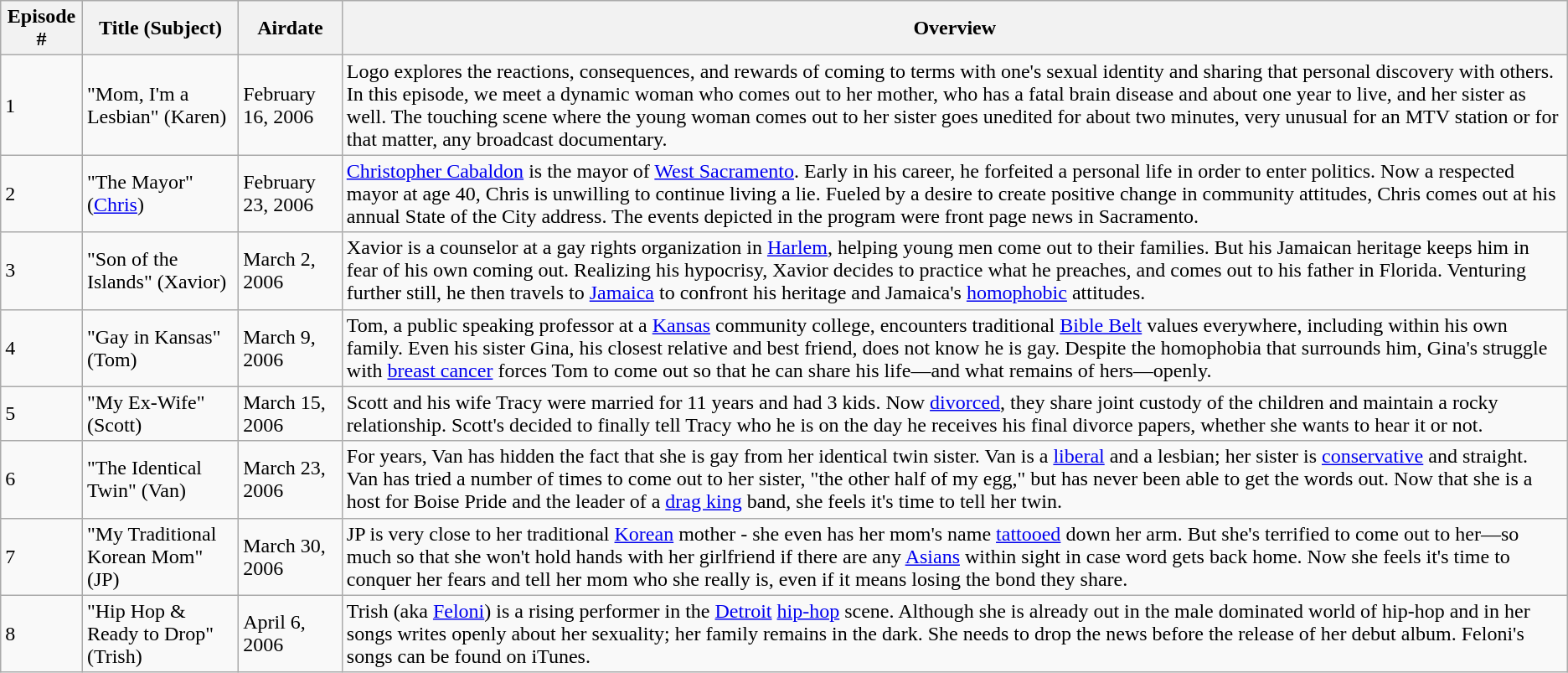<table class="wikitable">
<tr>
<th>Episode #</th>
<th>Title (Subject)</th>
<th>Airdate</th>
<th>Overview</th>
</tr>
<tr>
<td>1</td>
<td>"Mom, I'm a Lesbian" (Karen)</td>
<td>February 16, 2006</td>
<td>Logo explores the reactions, consequences, and rewards of coming to terms with one's sexual identity and sharing that personal discovery with others. In this episode, we meet a dynamic woman who comes out to her mother, who has a fatal brain disease and about one year to live, and her sister as well.  The touching scene where the young woman comes out to her sister goes unedited for about two minutes, very unusual for an MTV station or for that matter, any broadcast documentary.</td>
</tr>
<tr>
<td>2</td>
<td>"The Mayor" (<a href='#'>Chris</a>)</td>
<td>February 23, 2006</td>
<td><a href='#'>Christopher Cabaldon</a> is the mayor of <a href='#'>West Sacramento</a>. Early in his career, he forfeited a personal life in order to enter politics. Now a respected mayor at age 40, Chris is unwilling to continue living a lie. Fueled by a desire to create positive change in community attitudes, Chris comes out at his annual State of the City address.  The events depicted in the program were front page news in Sacramento.</td>
</tr>
<tr>
<td>3</td>
<td>"Son of the Islands" (Xavior)</td>
<td>March 2, 2006</td>
<td>Xavior is a counselor at a gay rights organization in <a href='#'>Harlem</a>, helping young men come out to their families. But his Jamaican heritage keeps him in fear of his own coming out. Realizing his hypocrisy, Xavior decides to practice what he preaches, and comes out to his father in Florida. Venturing further still, he then travels to <a href='#'>Jamaica</a> to confront his heritage and Jamaica's <a href='#'>homophobic</a> attitudes.</td>
</tr>
<tr>
<td>4</td>
<td>"Gay in Kansas" (Tom)</td>
<td>March 9, 2006</td>
<td>Tom, a public speaking professor at a <a href='#'>Kansas</a> community college, encounters traditional <a href='#'>Bible Belt</a> values everywhere, including within his own family. Even his sister Gina, his closest relative and best friend, does not know he is gay. Despite the homophobia that surrounds him, Gina's struggle with <a href='#'>breast cancer</a> forces Tom to come out so that he can share his life—and what remains of hers—openly.</td>
</tr>
<tr>
<td>5</td>
<td>"My Ex-Wife" (Scott)</td>
<td>March 15, 2006</td>
<td>Scott and his wife Tracy were married for 11 years and had 3 kids. Now <a href='#'>divorced</a>, they share joint custody of the children and maintain a rocky relationship. Scott's decided to finally tell Tracy who he is on the day he receives his final divorce papers, whether she wants to hear it or not.</td>
</tr>
<tr>
<td>6</td>
<td>"The Identical Twin" (Van)</td>
<td>March 23, 2006</td>
<td>For years, Van has hidden the fact that she is gay from her identical twin sister. Van is a <a href='#'>liberal</a> and a lesbian; her sister is <a href='#'>conservative</a> and straight. Van has tried a number of times to come out to her sister, "the other half of my egg," but has never been able to get the words out. Now that she is a host for Boise Pride and the leader of a <a href='#'>drag king</a> band, she feels it's time to tell her twin.</td>
</tr>
<tr>
<td>7</td>
<td>"My Traditional Korean Mom" (JP)</td>
<td>March 30, 2006</td>
<td>JP is very close to her traditional <a href='#'>Korean</a> mother - she even has her mom's name <a href='#'>tattooed</a> down her arm. But she's terrified to come out to her—so much so that she won't hold hands with her girlfriend if there are any <a href='#'>Asians</a> within sight in case word gets back home. Now she feels it's time to conquer her fears and tell her mom who she really is, even if it means losing the bond they share.</td>
</tr>
<tr>
<td>8</td>
<td>"Hip Hop & Ready to Drop" (Trish)</td>
<td>April 6, 2006</td>
<td>Trish (aka <a href='#'>Feloni</a>) is a rising performer in the <a href='#'>Detroit</a> <a href='#'>hip-hop</a> scene. Although she is already out in the male dominated world of hip-hop and in her songs writes openly about her sexuality; her family remains in the dark. She needs to drop the news before the release of her debut album.  Feloni's songs can be found on iTunes.</td>
</tr>
</table>
